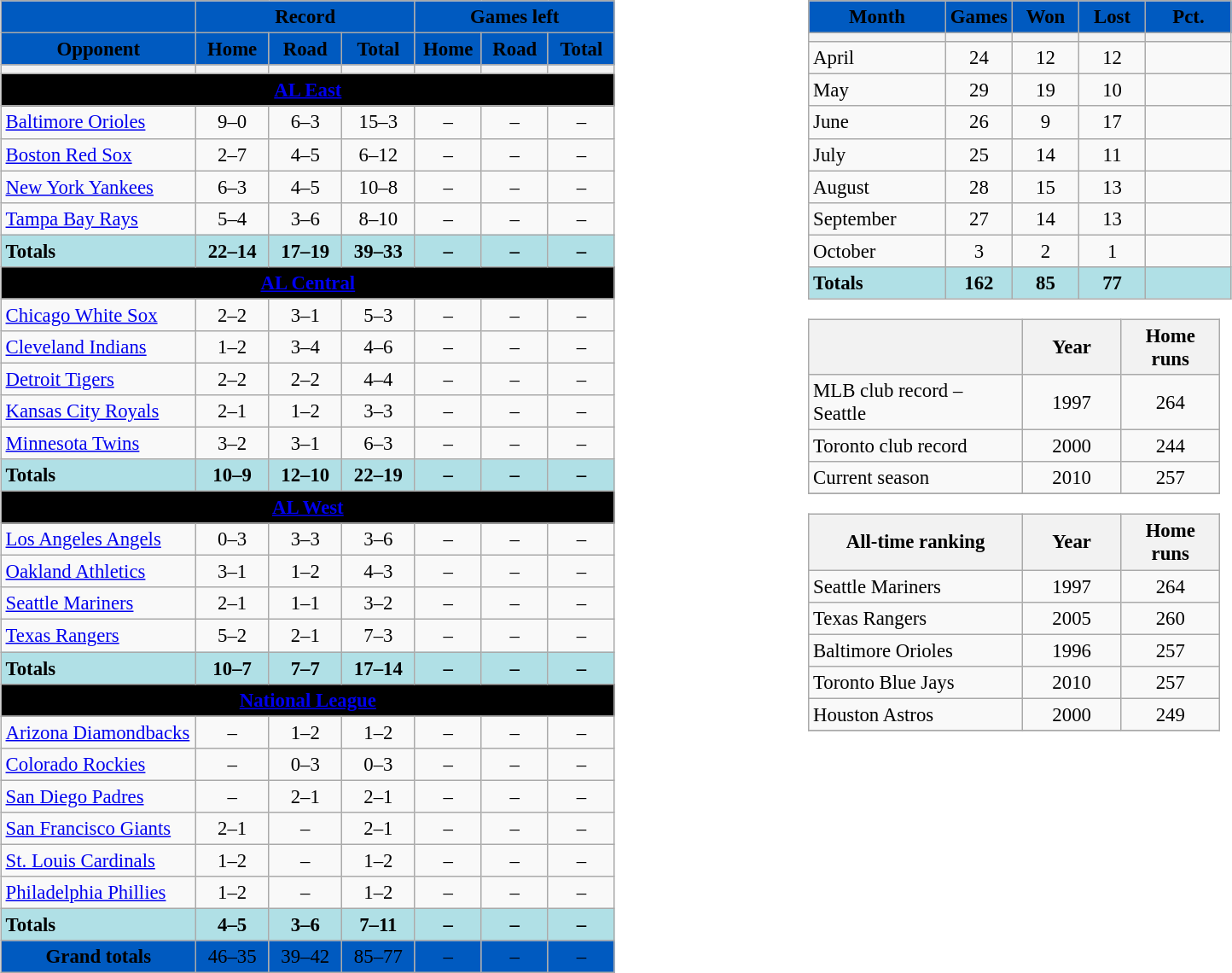<table style="width:100%;">
<tr>
<td style="width:50%; vertical-align:top;"><br><table class="wikitable" style="font-size: 95%; text-align: center;">
<tr>
<th style="background:#005ac0;" color:white;"></th>
<th colspan=3 style=background:#005ac0; color:white;"><span>Record</span></th>
<th colspan=3 style=background:#005ac0; color:white;"><span>Games left</span></th>
</tr>
<tr>
<th ! style="background:#005ac0;" color:white;"><span>Opponent</span></th>
<th ! style="background:#005ac0;" color:white;"><span>Home</span></th>
<th ! style="background:#005ac0;" color:white;"><span>Road</span></th>
<th ! style="background:#005ac0;" color:white;"><span>Total</span></th>
<th ! style="background:#005ac0;" color:white;"><span>Home</span></th>
<th ! style="background:#005ac0;" color:white;"><span>Road</span></th>
<th ! style="background:#005ac0;" color:white;"><span>Total</span></th>
</tr>
<tr>
<th width=145></th>
<th width=50></th>
<th width=50></th>
<th width=50></th>
<th width=45></th>
<th width=45></th>
<th width=45></th>
</tr>
<tr>
<td colspan="11"  style="text-align:center; background:black;" color:silver;><strong><a href='#'><span>AL East</span></a></strong></td>
</tr>
<tr>
<td style="text-align:left;"><a href='#'>Baltimore Orioles</a></td>
<td>9–0</td>
<td>6–3</td>
<td>15–3</td>
<td>–</td>
<td>–</td>
<td>–</td>
</tr>
<tr>
<td style="text-align:left;"><a href='#'>Boston Red Sox</a></td>
<td>2–7</td>
<td>4–5</td>
<td>6–12</td>
<td>–</td>
<td>–</td>
<td>–</td>
</tr>
<tr>
<td style="text-align:left;"><a href='#'>New York Yankees</a></td>
<td>6–3</td>
<td>4–5</td>
<td>10–8</td>
<td>–</td>
<td>–</td>
<td>–</td>
</tr>
<tr>
<td style="text-align:left;"><a href='#'>Tampa Bay Rays</a></td>
<td>5–4</td>
<td>3–6</td>
<td>8–10</td>
<td>–</td>
<td>–</td>
<td>–</td>
</tr>
<tr style="font-weight:bold; background:powderblue;">
<td style="text-align:left;">Totals</td>
<td>22–14</td>
<td>17–19</td>
<td>39–33</td>
<td>–</td>
<td>–</td>
<td>–</td>
</tr>
<tr>
<td colspan="11"  style="text-align:center; background:black;" color:silver;><strong><a href='#'><span>AL Central</span></a></strong></td>
</tr>
<tr>
<td style="text-align:left;"><a href='#'>Chicago White Sox</a></td>
<td>2–2</td>
<td>3–1</td>
<td>5–3</td>
<td>–</td>
<td>–</td>
<td>–</td>
</tr>
<tr>
<td style="text-align:left;"><a href='#'>Cleveland Indians</a></td>
<td>1–2</td>
<td>3–4</td>
<td>4–6</td>
<td>–</td>
<td>–</td>
<td>–</td>
</tr>
<tr>
<td style="text-align:left;"><a href='#'>Detroit Tigers</a></td>
<td>2–2</td>
<td>2–2</td>
<td>4–4</td>
<td>–</td>
<td>–</td>
<td>–</td>
</tr>
<tr>
<td style="text-align:left;"><a href='#'>Kansas City Royals</a></td>
<td>2–1</td>
<td>1–2</td>
<td>3–3</td>
<td>–</td>
<td>–</td>
<td>–</td>
</tr>
<tr>
<td style="text-align:left;"><a href='#'>Minnesota Twins</a></td>
<td>3–2</td>
<td>3–1</td>
<td>6–3</td>
<td>–</td>
<td>–</td>
<td>–</td>
</tr>
<tr style="font-weight:bold; background:powderblue;">
<td style="text-align:left;">Totals</td>
<td>10–9</td>
<td>12–10</td>
<td>22–19</td>
<td>–</td>
<td>–</td>
<td>–</td>
</tr>
<tr>
<td colspan="11"  style="text-align:center; background:black;" color:silver;><strong><a href='#'><span>AL West</span></a></strong></td>
</tr>
<tr>
<td style="text-align:left;"><a href='#'>Los Angeles Angels</a></td>
<td>0–3</td>
<td>3–3</td>
<td>3–6</td>
<td>–</td>
<td>–</td>
<td>–</td>
</tr>
<tr>
<td style="text-align:left;"><a href='#'>Oakland Athletics</a></td>
<td>3–1</td>
<td>1–2</td>
<td>4–3</td>
<td>–</td>
<td>–</td>
<td>–</td>
</tr>
<tr>
<td style="text-align:left;"><a href='#'>Seattle Mariners</a></td>
<td>2–1</td>
<td>1–1</td>
<td>3–2</td>
<td>–</td>
<td>–</td>
<td>–</td>
</tr>
<tr>
<td style="text-align:left;"><a href='#'>Texas Rangers</a></td>
<td>5–2</td>
<td>2–1</td>
<td>7–3</td>
<td>–</td>
<td>–</td>
<td>–</td>
</tr>
<tr style="font-weight:bold; background:powderblue;">
<td style="text-align:left;">Totals</td>
<td>10–7</td>
<td>7–7</td>
<td>17–14</td>
<td>–</td>
<td>–</td>
<td>–</td>
</tr>
<tr>
<td colspan="11"  style="text-align:center; background:black;" color:silver;><strong><a href='#'><span>National League</span></a></strong></td>
</tr>
<tr>
<td style="text-align:left;"><a href='#'>Arizona Diamondbacks</a></td>
<td>–</td>
<td>1–2</td>
<td>1–2</td>
<td>–</td>
<td>–</td>
<td>–</td>
</tr>
<tr>
<td style="text-align:left;"><a href='#'>Colorado Rockies</a></td>
<td>–</td>
<td>0–3</td>
<td>0–3</td>
<td>–</td>
<td>–</td>
<td>–</td>
</tr>
<tr>
<td style="text-align:left;"><a href='#'>San Diego Padres</a></td>
<td>–</td>
<td>2–1</td>
<td>2–1</td>
<td>–</td>
<td>–</td>
<td>–</td>
</tr>
<tr>
<td style="text-align:left;"><a href='#'>San Francisco Giants</a></td>
<td>2–1</td>
<td>–</td>
<td>2–1</td>
<td>–</td>
<td>–</td>
<td>–</td>
</tr>
<tr>
<td style="text-align:left;"><a href='#'>St. Louis Cardinals</a></td>
<td>1–2</td>
<td>–</td>
<td>1–2</td>
<td>–</td>
<td>–</td>
<td>–</td>
</tr>
<tr>
<td style="text-align:left;"><a href='#'>Philadelphia Phillies</a></td>
<td>1–2</td>
<td>–</td>
<td>1–2</td>
<td>–</td>
<td>–</td>
<td>–</td>
</tr>
<tr style="font-weight:bold; background:powderblue;">
<td style="text-align:left;"><strong>Totals</strong></td>
<td>4–5</td>
<td>3–6</td>
<td>7–11</td>
<td>–</td>
<td>–</td>
<td>–</td>
</tr>
<tr style=background:#005ac0; color:white;">
<td><span><strong>Grand totals</strong></span></td>
<td><span>46–35</span></td>
<td><span>39–42</span></td>
<td><span>85–77</span></td>
<td><span>–</span></td>
<td><span>–</span></td>
<td><span>–</span></td>
</tr>
</table>
</td>
<td style="width:50%; vertical-align:top;"><br><table class="wikitable" style="font-size: 95%; text-align: center;">
<tr>
<th style="background:#005ac0;" color:white;"><span>Month</span></th>
<th style="background:#005ac0;" color:white;"><span>Games</span></th>
<th style="background:#005ac0;" color:white;"><span>Won</span></th>
<th style="background:#005ac0;" color:white;"><span>Lost</span></th>
<th style="background:#005ac0;" color:white;"><span>Pct.</span></th>
</tr>
<tr>
<th style="width:100px;"></th>
<th width="45"></th>
<th width="45"></th>
<th width="45"></th>
<th width="60"></th>
</tr>
<tr>
<td style="text-align:left;">April</td>
<td>24</td>
<td>12</td>
<td>12</td>
<td></td>
</tr>
<tr>
<td style="text-align:left;">May</td>
<td>29</td>
<td>19</td>
<td>10</td>
<td></td>
</tr>
<tr>
<td style="text-align:left;">June</td>
<td>26</td>
<td>9</td>
<td>17</td>
<td></td>
</tr>
<tr>
<td style="text-align:left;">July</td>
<td>25</td>
<td>14</td>
<td>11</td>
<td></td>
</tr>
<tr>
<td style="text-align:left;">August</td>
<td>28</td>
<td>15</td>
<td>13</td>
<td></td>
</tr>
<tr>
<td style="text-align:left;">September</td>
<td>27</td>
<td>14</td>
<td>13</td>
<td></td>
</tr>
<tr>
<td style="text-align:left;">October</td>
<td>3</td>
<td>2</td>
<td>1</td>
<td></td>
</tr>
<tr style="font-weight:bold; background:powderblue;">
<td style="text-align:left;">Totals</td>
<td>162</td>
<td>85</td>
<td>77</td>
<td></td>
</tr>
</table>
<table class="wikitable" style="font-size: 95%; text-align: center;">
<tr>
<th width="160"></th>
<th width="70">Year</th>
<th width="70">Home runs</th>
</tr>
<tr>
<td align="left">MLB club record – Seattle</td>
<td>1997</td>
<td>264</td>
</tr>
<tr>
<td align="left">Toronto club record</td>
<td>2000</td>
<td>244</td>
</tr>
<tr>
<td align="left">Current season</td>
<td>2010</td>
<td>257</td>
</tr>
<tr>
</tr>
</table>
<table class="wikitable" style="font-size: 95%; text-align: center;">
<tr>
<th width="160">All-time ranking</th>
<th width="70">Year</th>
<th width="70">Home runs</th>
</tr>
<tr>
<td align="left">Seattle Mariners</td>
<td>1997</td>
<td>264</td>
</tr>
<tr>
<td align="left">Texas Rangers</td>
<td>2005</td>
<td>260</td>
</tr>
<tr>
<td align="left">Baltimore Orioles</td>
<td>1996</td>
<td>257</td>
</tr>
<tr>
<td align="left">Toronto Blue Jays</td>
<td>2010</td>
<td>257</td>
</tr>
<tr>
<td align="left">Houston Astros</td>
<td>2000</td>
<td>249</td>
</tr>
<tr>
</tr>
</table>
</td>
</tr>
</table>
